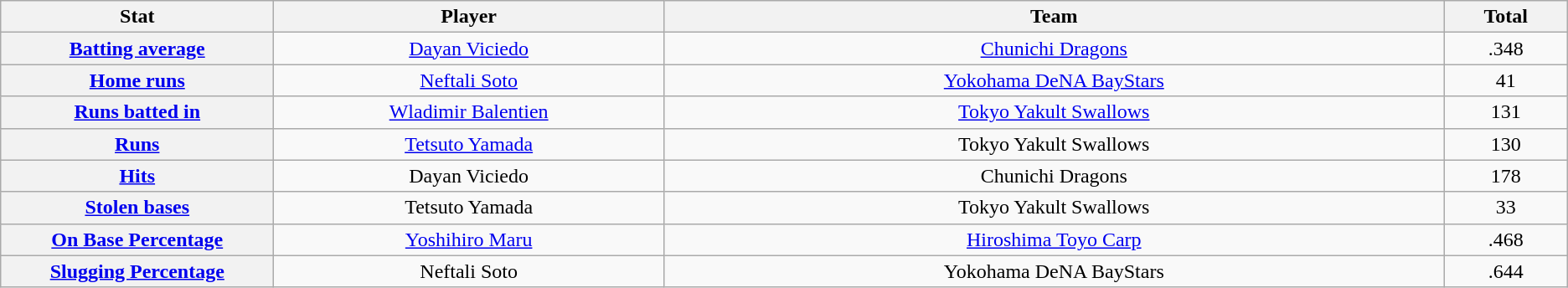<table class="wikitable" style="text-align:center;">
<tr>
<th scope="col" style="width:7%;">Stat</th>
<th scope="col" style="width:10%;">Player</th>
<th scope="col" style="width:20%;">Team</th>
<th scope="col" style="width:3%;">Total</th>
</tr>
<tr>
<th scope="row" style="text-align:center;"><a href='#'>Batting average</a></th>
<td><a href='#'>Dayan Viciedo</a></td>
<td><a href='#'>Chunichi Dragons</a></td>
<td>.348</td>
</tr>
<tr>
<th scope="row" style="text-align:center;"><a href='#'>Home runs</a></th>
<td><a href='#'>Neftali Soto</a></td>
<td><a href='#'>Yokohama DeNA BayStars</a></td>
<td>41</td>
</tr>
<tr>
<th scope="row" style="text-align:center;"><a href='#'>Runs batted in</a></th>
<td><a href='#'>Wladimir Balentien</a></td>
<td><a href='#'>Tokyo Yakult Swallows</a></td>
<td>131</td>
</tr>
<tr>
<th scope="row" style="text-align:center;"><a href='#'>Runs</a></th>
<td><a href='#'>Tetsuto Yamada</a></td>
<td>Tokyo Yakult Swallows</td>
<td>130</td>
</tr>
<tr>
<th scope="row" style="text-align:center;"><a href='#'>Hits</a></th>
<td>Dayan Viciedo</td>
<td>Chunichi Dragons</td>
<td>178</td>
</tr>
<tr>
<th scope="row" style="text-align:center;"><a href='#'>Stolen bases</a></th>
<td>Tetsuto Yamada</td>
<td>Tokyo Yakult Swallows</td>
<td>33</td>
</tr>
<tr>
<th scope="row" style="text-align:center;"><a href='#'>On Base Percentage</a></th>
<td><a href='#'>Yoshihiro Maru</a></td>
<td><a href='#'>Hiroshima Toyo Carp</a></td>
<td>.468</td>
</tr>
<tr>
<th scope="row" style="text-align:center;"><a href='#'>Slugging Percentage</a></th>
<td>Neftali Soto</td>
<td>Yokohama DeNA BayStars</td>
<td>.644</td>
</tr>
</table>
